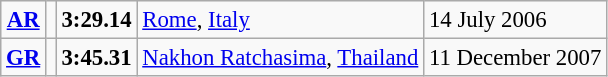<table class="wikitable" style="font-size:95%; position:relative;">
<tr>
<td align=center><strong><a href='#'>AR</a></strong></td>
<td></td>
<td><strong>3:29.14</strong></td>
<td><a href='#'>Rome</a>, <a href='#'>Italy</a></td>
<td>14 July 2006</td>
</tr>
<tr>
<td align=center><strong><a href='#'>GR</a></strong></td>
<td></td>
<td><strong>3:45.31</strong></td>
<td><a href='#'>Nakhon Ratchasima</a>, <a href='#'>Thailand</a></td>
<td>11 December 2007</td>
</tr>
</table>
